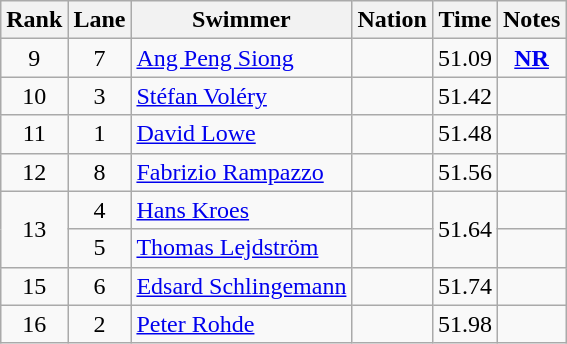<table class="wikitable sortable" style="text-align:center">
<tr>
<th>Rank</th>
<th>Lane</th>
<th>Swimmer</th>
<th>Nation</th>
<th>Time</th>
<th>Notes</th>
</tr>
<tr>
<td>9</td>
<td>7</td>
<td align=left><a href='#'>Ang Peng Siong</a></td>
<td align=left></td>
<td>51.09</td>
<td><strong><a href='#'>NR</a></strong></td>
</tr>
<tr>
<td>10</td>
<td>3</td>
<td align=left><a href='#'>Stéfan Voléry</a></td>
<td align=left></td>
<td>51.42</td>
<td></td>
</tr>
<tr>
<td>11</td>
<td>1</td>
<td align=left><a href='#'>David Lowe</a></td>
<td align=left></td>
<td>51.48</td>
<td></td>
</tr>
<tr>
<td>12</td>
<td>8</td>
<td align=left><a href='#'>Fabrizio Rampazzo</a></td>
<td align=left></td>
<td>51.56</td>
<td></td>
</tr>
<tr>
<td rowspan=2>13</td>
<td>4</td>
<td align=left><a href='#'>Hans Kroes</a></td>
<td align=left></td>
<td rowspan=2>51.64</td>
<td></td>
</tr>
<tr>
<td>5</td>
<td align=left><a href='#'>Thomas Lejdström</a></td>
<td align=left></td>
<td></td>
</tr>
<tr>
<td>15</td>
<td>6</td>
<td align=left><a href='#'>Edsard Schlingemann</a></td>
<td align=left></td>
<td>51.74</td>
<td></td>
</tr>
<tr>
<td>16</td>
<td>2</td>
<td align=left><a href='#'>Peter Rohde</a></td>
<td align=left></td>
<td>51.98</td>
<td></td>
</tr>
</table>
